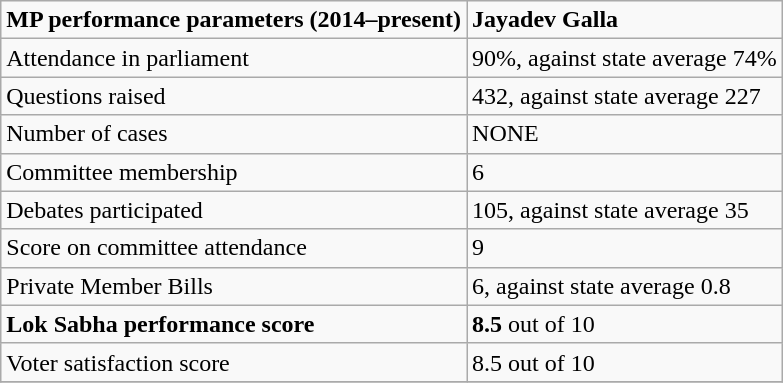<table class="wikitable">
<tr>
<td><strong>MP performance  parameters (2014–present)</strong></td>
<td><strong>Jayadev Galla</strong></td>
</tr>
<tr>
<td>Attendance in parliament</td>
<td>90%, against state average 74%</td>
</tr>
<tr>
<td>Questions raised</td>
<td>432, against state average 227</td>
</tr>
<tr>
<td>Number of cases</td>
<td>NONE</td>
</tr>
<tr>
<td>Committee  membership</td>
<td>6</td>
</tr>
<tr>
<td>Debates participated</td>
<td>105, against state average 35</td>
</tr>
<tr>
<td>Score on committee  attendance</td>
<td>9</td>
</tr>
<tr>
<td>Private Member Bills</td>
<td>6, against state average 0.8</td>
</tr>
<tr>
<td><strong>Lok Sabha  performance score</strong></td>
<td><strong>8.5</strong> out of 10</td>
</tr>
<tr>
<td>Voter satisfaction  score</td>
<td>8.5 out of 10</td>
</tr>
<tr>
</tr>
</table>
